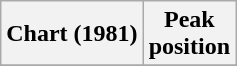<table class="wikitable sortable plainrowheaders" style="text-align:center">
<tr>
<th>Chart (1981)</th>
<th>Peak<br>position</th>
</tr>
<tr>
</tr>
</table>
